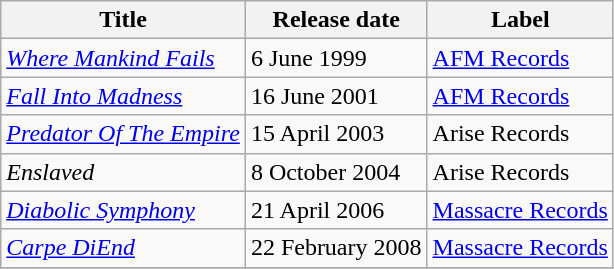<table class="wikitable">
<tr>
<th>Title</th>
<th>Release date</th>
<th>Label</th>
</tr>
<tr>
<td><em><a href='#'>Where Mankind Fails</a></em></td>
<td>6 June 1999</td>
<td><a href='#'>AFM Records</a></td>
</tr>
<tr>
<td><em><a href='#'>Fall Into Madness</a></em></td>
<td>16 June 2001</td>
<td><a href='#'>AFM Records</a></td>
</tr>
<tr>
<td><em><a href='#'>Predator Of The Empire</a></em></td>
<td>15 April 2003</td>
<td>Arise Records</td>
</tr>
<tr>
<td><em>Enslaved</em></td>
<td>8 October 2004</td>
<td>Arise Records</td>
</tr>
<tr>
<td><em><a href='#'>Diabolic Symphony</a></em></td>
<td>21 April 2006</td>
<td><a href='#'>Massacre Records</a></td>
</tr>
<tr>
<td><em><a href='#'>Carpe DiEnd</a></em></td>
<td>22 February 2008</td>
<td><a href='#'>Massacre Records</a></td>
</tr>
<tr>
</tr>
</table>
